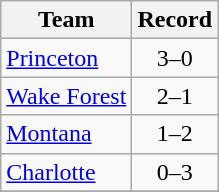<table class="wikitable" style="text-align:center">
<tr>
<th>Team</th>
<th>Record</th>
</tr>
<tr>
<td align=left><a href='#'>Princeton</a></td>
<td>3–0</td>
</tr>
<tr>
<td align=left><a href='#'>Wake Forest</a></td>
<td>2–1</td>
</tr>
<tr>
<td align=left><a href='#'>Montana</a></td>
<td>1–2</td>
</tr>
<tr>
<td align=left><a href='#'>Charlotte</a></td>
<td>0–3</td>
</tr>
<tr>
</tr>
</table>
